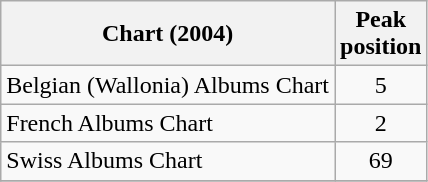<table class="wikitable sortable">
<tr>
<th align="left">Chart (2004)</th>
<th align="center">Peak<br>position</th>
</tr>
<tr>
<td align="left">Belgian (Wallonia) Albums Chart</td>
<td align="center">5</td>
</tr>
<tr>
<td align="left">French Albums Chart</td>
<td align="center">2</td>
</tr>
<tr>
<td align="left">Swiss Albums Chart</td>
<td align="center">69</td>
</tr>
<tr>
</tr>
</table>
